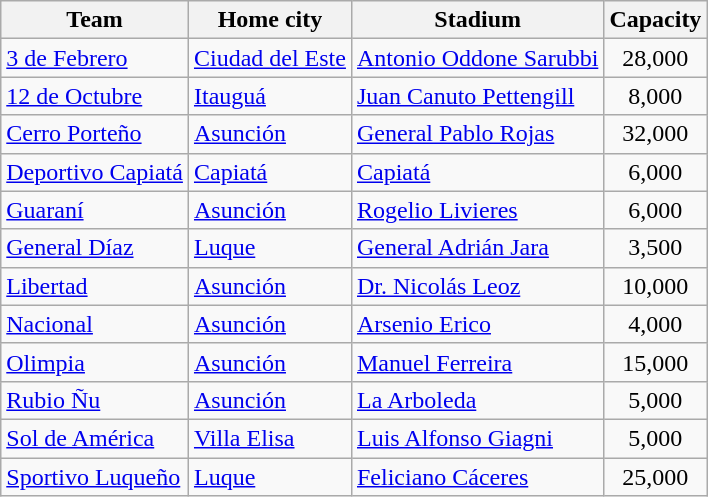<table class="wikitable sortable">
<tr>
<th>Team</th>
<th>Home city</th>
<th>Stadium</th>
<th>Capacity</th>
</tr>
<tr>
<td><a href='#'>3 de Febrero</a></td>
<td><a href='#'>Ciudad del Este</a></td>
<td><a href='#'>Antonio Oddone Sarubbi</a></td>
<td align="center">28,000</td>
</tr>
<tr>
<td><a href='#'>12 de Octubre</a></td>
<td><a href='#'>Itauguá</a></td>
<td><a href='#'>Juan Canuto Pettengill</a></td>
<td align="center">8,000</td>
</tr>
<tr>
<td><a href='#'>Cerro Porteño</a></td>
<td><a href='#'>Asunción</a></td>
<td><a href='#'>General Pablo Rojas</a></td>
<td align="center">32,000</td>
</tr>
<tr>
<td><a href='#'>Deportivo Capiatá</a></td>
<td><a href='#'>Capiatá</a></td>
<td><a href='#'>Capiatá</a></td>
<td align="center">6,000</td>
</tr>
<tr>
<td><a href='#'>Guaraní</a></td>
<td><a href='#'>Asunción</a></td>
<td><a href='#'>Rogelio Livieres</a></td>
<td align="center">6,000</td>
</tr>
<tr>
<td><a href='#'>General Díaz</a></td>
<td><a href='#'>Luque</a></td>
<td><a href='#'>General Adrián Jara</a></td>
<td align="center">3,500</td>
</tr>
<tr>
<td><a href='#'>Libertad</a></td>
<td><a href='#'>Asunción</a></td>
<td><a href='#'>Dr. Nicolás Leoz</a></td>
<td align="center">10,000</td>
</tr>
<tr>
<td><a href='#'>Nacional</a></td>
<td><a href='#'>Asunción</a></td>
<td><a href='#'>Arsenio Erico</a></td>
<td align="center">4,000</td>
</tr>
<tr>
<td><a href='#'>Olimpia</a></td>
<td><a href='#'>Asunción</a></td>
<td><a href='#'>Manuel Ferreira</a></td>
<td align="center">15,000</td>
</tr>
<tr>
<td><a href='#'>Rubio Ñu</a></td>
<td><a href='#'>Asunción</a></td>
<td><a href='#'>La Arboleda</a></td>
<td align="center">5,000</td>
</tr>
<tr>
<td><a href='#'>Sol de América</a></td>
<td><a href='#'>Villa Elisa</a></td>
<td><a href='#'>Luis Alfonso Giagni</a></td>
<td align="center">5,000</td>
</tr>
<tr>
<td><a href='#'>Sportivo Luqueño</a></td>
<td><a href='#'>Luque</a></td>
<td><a href='#'>Feliciano Cáceres</a></td>
<td align="center">25,000</td>
</tr>
</table>
